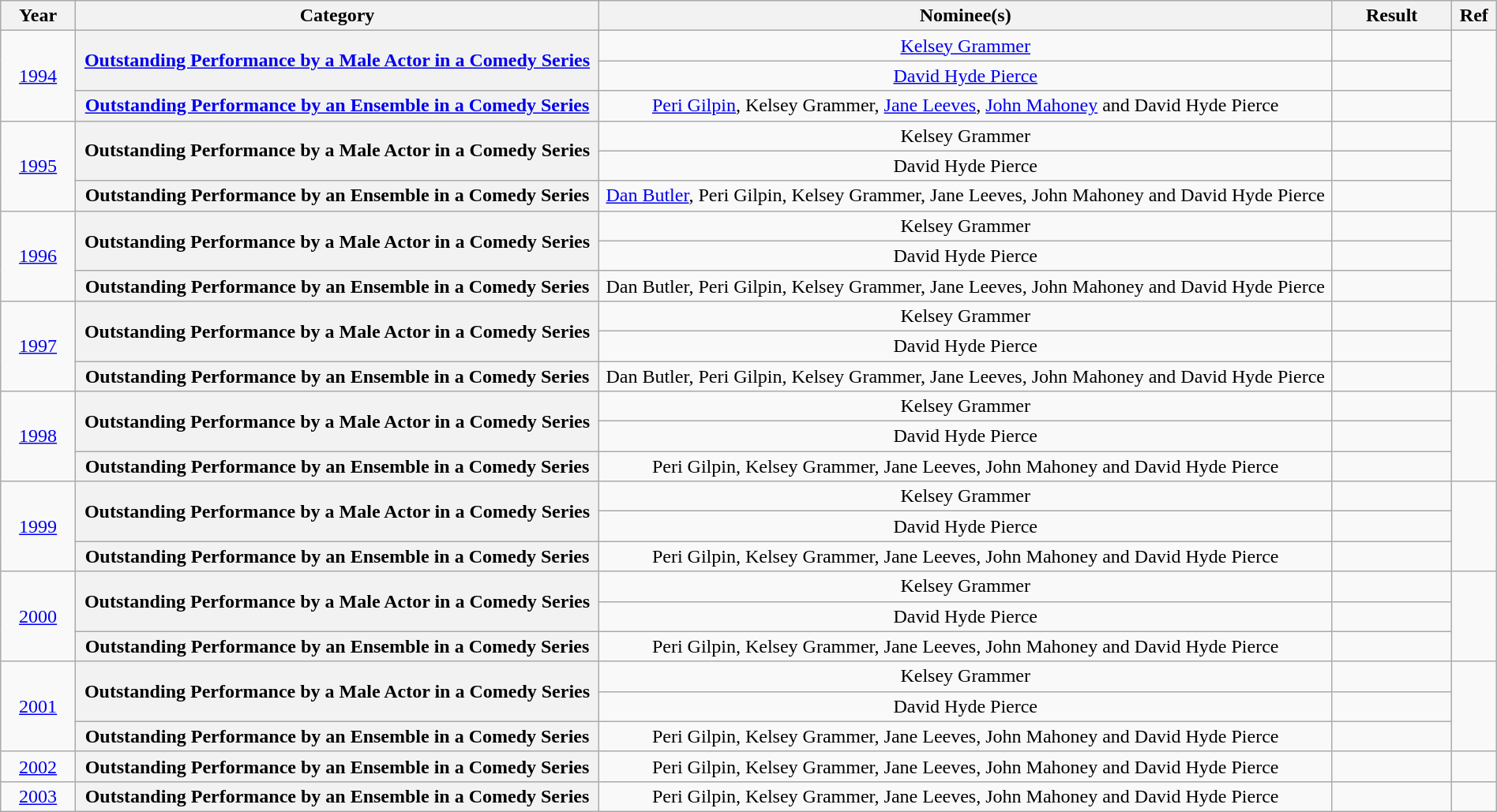<table class="wikitable plainrowheaders" style="font-size: 100%; text-align:center" width=100%>
<tr>
<th scope="col" width="5%">Year</th>
<th scope="col" width="35%">Category</th>
<th scope="col" width="49%">Nominee(s)</th>
<th scope="col" width="8%">Result</th>
<th scope="col" width="3%">Ref</th>
</tr>
<tr>
<td rowspan="3"><a href='#'>1994</a></td>
<th scope="row" style="text-align:center" rowspan="2"><a href='#'>Outstanding Performance by a Male Actor in a Comedy Series</a></th>
<td><a href='#'>Kelsey Grammer</a> </td>
<td></td>
<td rowspan="3"></td>
</tr>
<tr>
<td><a href='#'>David Hyde Pierce</a> </td>
<td></td>
</tr>
<tr>
<th scope="row" style="text-align:center"><a href='#'>Outstanding Performance by an Ensemble in a Comedy Series</a></th>
<td><a href='#'>Peri Gilpin</a>, Kelsey Grammer, <a href='#'>Jane Leeves</a>, <a href='#'>John Mahoney</a> and David Hyde Pierce</td>
<td></td>
</tr>
<tr>
<td rowspan="3"><a href='#'>1995</a></td>
<th scope="row" style="text-align:center" rowspan="2">Outstanding Performance by a Male Actor in a Comedy Series</th>
<td>Kelsey Grammer </td>
<td></td>
<td rowspan="3"></td>
</tr>
<tr>
<td>David Hyde Pierce </td>
<td></td>
</tr>
<tr>
<th scope="row" style="text-align:center">Outstanding Performance by an Ensemble in a Comedy Series</th>
<td><a href='#'>Dan Butler</a>, Peri Gilpin, Kelsey Grammer, Jane Leeves, John Mahoney and David Hyde Pierce</td>
<td></td>
</tr>
<tr>
<td rowspan="3"><a href='#'>1996</a></td>
<th scope="row" style="text-align:center" rowspan="2">Outstanding Performance by a Male Actor in a Comedy Series</th>
<td>Kelsey Grammer </td>
<td></td>
<td rowspan="3"></td>
</tr>
<tr>
<td>David Hyde Pierce </td>
<td></td>
</tr>
<tr>
<th scope="row" style="text-align:center">Outstanding Performance by an Ensemble in a Comedy Series</th>
<td>Dan Butler, Peri Gilpin, Kelsey Grammer, Jane Leeves, John Mahoney and David Hyde Pierce</td>
<td></td>
</tr>
<tr>
<td rowspan="3"><a href='#'>1997</a></td>
<th scope="row" style="text-align:center" rowspan="2">Outstanding Performance by a Male Actor in a Comedy Series</th>
<td>Kelsey Grammer </td>
<td></td>
<td rowspan="3"></td>
</tr>
<tr>
<td>David Hyde Pierce </td>
<td></td>
</tr>
<tr>
<th scope="row" style="text-align:center">Outstanding Performance by an Ensemble in a Comedy Series</th>
<td>Dan Butler, Peri Gilpin, Kelsey Grammer, Jane Leeves, John Mahoney and David Hyde Pierce</td>
<td></td>
</tr>
<tr>
<td rowspan="3"><a href='#'>1998</a></td>
<th scope="row" style="text-align:center" rowspan="2">Outstanding Performance by a Male Actor in a Comedy Series</th>
<td>Kelsey Grammer </td>
<td></td>
<td rowspan="3"></td>
</tr>
<tr>
<td>David Hyde Pierce </td>
<td></td>
</tr>
<tr>
<th scope="row" style="text-align:center">Outstanding Performance by an Ensemble in a Comedy Series</th>
<td>Peri Gilpin, Kelsey Grammer, Jane Leeves, John Mahoney and David Hyde Pierce</td>
<td></td>
</tr>
<tr>
<td rowspan="3"><a href='#'>1999</a></td>
<th scope="row" style="text-align:center" rowspan="2">Outstanding Performance by a Male Actor in a Comedy Series</th>
<td>Kelsey Grammer </td>
<td></td>
<td rowspan="3"></td>
</tr>
<tr>
<td>David Hyde Pierce </td>
<td></td>
</tr>
<tr>
<th scope="row" style="text-align:center">Outstanding Performance by an Ensemble in a Comedy Series</th>
<td>Peri Gilpin, Kelsey Grammer, Jane Leeves, John Mahoney and David Hyde Pierce</td>
<td></td>
</tr>
<tr>
<td rowspan="3"><a href='#'>2000</a></td>
<th scope="row" style="text-align:center" rowspan="2">Outstanding Performance by a Male Actor in a Comedy Series</th>
<td>Kelsey Grammer </td>
<td></td>
<td rowspan="3"></td>
</tr>
<tr>
<td>David Hyde Pierce </td>
<td></td>
</tr>
<tr>
<th scope="row" style="text-align:center">Outstanding Performance by an Ensemble in a Comedy Series</th>
<td>Peri Gilpin, Kelsey Grammer, Jane Leeves, John Mahoney and David Hyde Pierce</td>
<td></td>
</tr>
<tr>
<td rowspan="3"><a href='#'>2001</a></td>
<th scope="row" style="text-align:center" rowspan="2">Outstanding Performance by a Male Actor in a Comedy Series</th>
<td>Kelsey Grammer </td>
<td></td>
<td rowspan="3"></td>
</tr>
<tr>
<td>David Hyde Pierce </td>
<td></td>
</tr>
<tr>
<th scope="row" style="text-align:center">Outstanding Performance by an Ensemble in a Comedy Series</th>
<td>Peri Gilpin, Kelsey Grammer, Jane Leeves, John Mahoney and David Hyde Pierce</td>
<td></td>
</tr>
<tr>
<td><a href='#'>2002</a></td>
<th scope="row" style="text-align:center">Outstanding Performance by an Ensemble in a Comedy Series</th>
<td>Peri Gilpin, Kelsey Grammer, Jane Leeves, John Mahoney and David Hyde Pierce</td>
<td></td>
<td></td>
</tr>
<tr>
<td><a href='#'>2003</a></td>
<th scope="row" style="text-align:center">Outstanding Performance by an Ensemble in a Comedy Series</th>
<td>Peri Gilpin, Kelsey Grammer, Jane Leeves, John Mahoney and David Hyde Pierce</td>
<td></td>
<td></td>
</tr>
</table>
